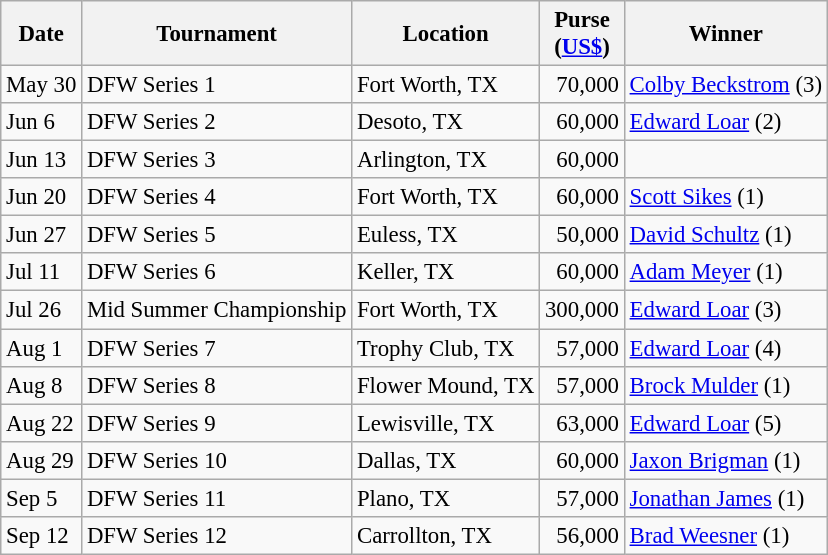<table class="wikitable" style="font-size:95%">
<tr>
<th>Date</th>
<th>Tournament</th>
<th>Location</th>
<th>Purse<br>(<a href='#'>US$</a>)</th>
<th>Winner</th>
</tr>
<tr>
<td>May 30</td>
<td>DFW Series 1</td>
<td>Fort Worth, TX</td>
<td align=right>70,000</td>
<td> <a href='#'>Colby Beckstrom</a> (3)</td>
</tr>
<tr>
<td>Jun 6</td>
<td>DFW Series 2</td>
<td>Desoto, TX</td>
<td align=right>60,000</td>
<td> <a href='#'>Edward Loar</a> (2)</td>
</tr>
<tr>
<td>Jun 13</td>
<td>DFW Series 3</td>
<td>Arlington, TX</td>
<td align=right>60,000</td>
<td></td>
</tr>
<tr>
<td>Jun 20</td>
<td>DFW Series 4</td>
<td>Fort Worth, TX</td>
<td align=right>60,000</td>
<td> <a href='#'>Scott Sikes</a> (1)</td>
</tr>
<tr>
<td>Jun 27</td>
<td>DFW Series 5</td>
<td>Euless, TX</td>
<td align=right>50,000</td>
<td> <a href='#'>David Schultz</a> (1)</td>
</tr>
<tr>
<td>Jul 11</td>
<td>DFW Series 6</td>
<td>Keller, TX</td>
<td align=right>60,000</td>
<td> <a href='#'>Adam Meyer</a> (1)</td>
</tr>
<tr>
<td>Jul 26</td>
<td>Mid Summer Championship</td>
<td>Fort Worth, TX</td>
<td align=right>300,000</td>
<td> <a href='#'>Edward Loar</a> (3)</td>
</tr>
<tr>
<td>Aug 1</td>
<td>DFW Series 7</td>
<td>Trophy Club, TX</td>
<td align=right>57,000</td>
<td> <a href='#'>Edward Loar</a> (4)</td>
</tr>
<tr>
<td>Aug 8</td>
<td>DFW Series 8</td>
<td>Flower Mound, TX</td>
<td align=right>57,000</td>
<td> <a href='#'>Brock Mulder</a> (1)</td>
</tr>
<tr>
<td>Aug 22</td>
<td>DFW Series 9</td>
<td>Lewisville, TX</td>
<td align=right>63,000</td>
<td> <a href='#'>Edward Loar</a> (5)</td>
</tr>
<tr>
<td>Aug 29</td>
<td>DFW Series 10</td>
<td>Dallas, TX</td>
<td align=right>60,000</td>
<td> <a href='#'>Jaxon Brigman</a> (1)</td>
</tr>
<tr>
<td>Sep 5</td>
<td>DFW Series 11</td>
<td>Plano, TX</td>
<td align=right>57,000</td>
<td> <a href='#'>Jonathan James</a> (1)</td>
</tr>
<tr>
<td>Sep 12</td>
<td>DFW Series 12</td>
<td>Carrollton, TX</td>
<td align=right>56,000</td>
<td> <a href='#'>Brad Weesner</a> (1)</td>
</tr>
</table>
